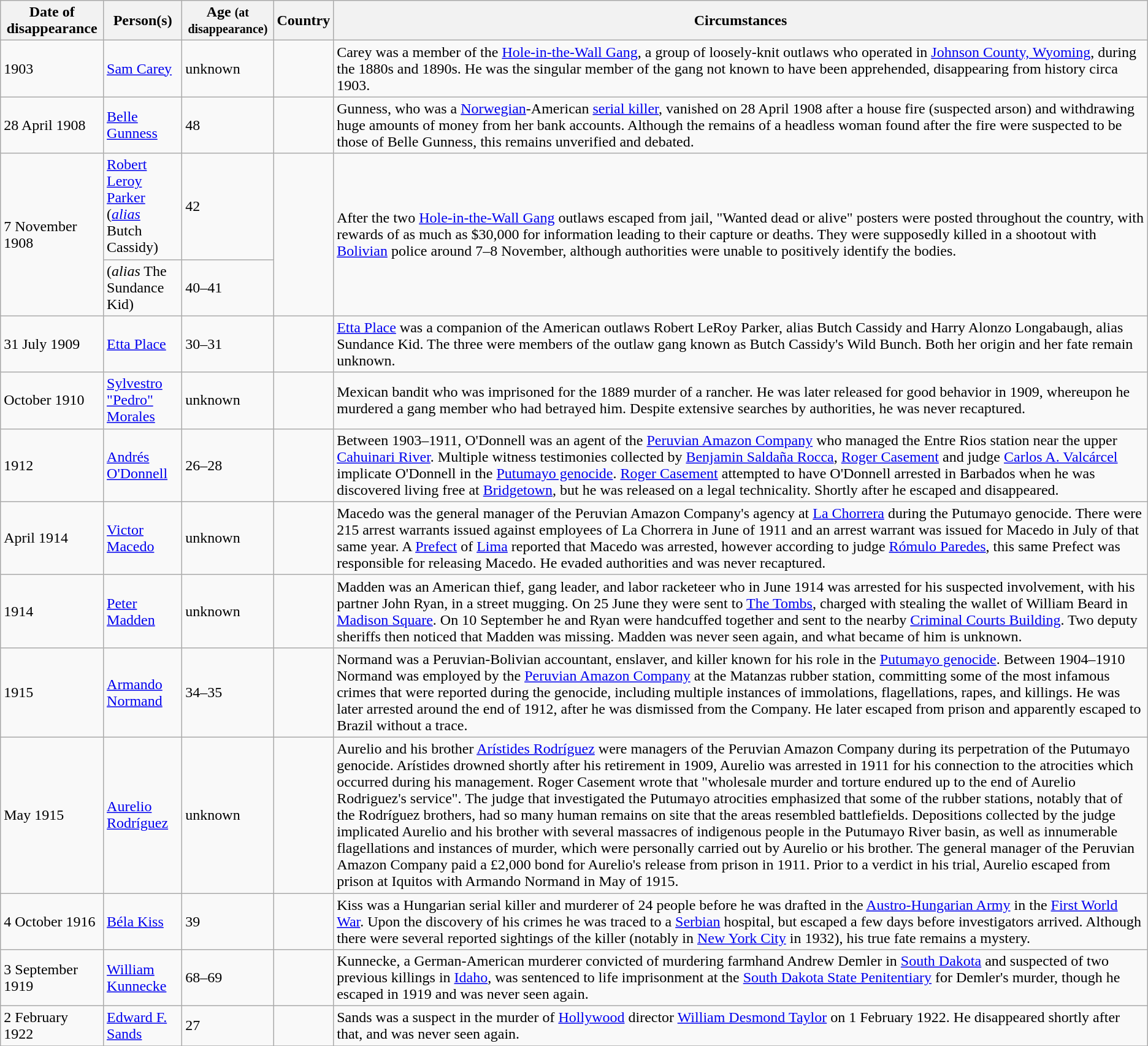<table class="wikitable sortable zebra">
<tr>
<th data-sort-type="isoDate">Date of disappearance</th>
<th data-sort-type="text">Person(s)</th>
<th data-sort-type="text">Age <small>(at disappearance)</small></th>
<th>Country</th>
<th class="unsortable">Circumstances</th>
</tr>
<tr>
<td>1903</td>
<td><a href='#'>Sam Carey</a></td>
<td>unknown</td>
<td></td>
<td>Carey was a member of the <a href='#'>Hole-in-the-Wall Gang</a>, a group of loosely-knit outlaws who operated in <a href='#'>Johnson County, Wyoming</a>, during the 1880s and 1890s. He was the singular member of the gang not known to have been apprehended, disappearing from history circa 1903.</td>
</tr>
<tr>
<td data-sort-value="1908-04-28">28 April 1908</td>
<td><a href='#'>Belle Gunness</a></td>
<td>48</td>
<td></td>
<td>Gunness, who was a <a href='#'>Norwegian</a>-American <a href='#'>serial killer</a>, vanished on 28 April 1908 after a house fire (suspected arson) and withdrawing huge amounts of money from her bank accounts. Although the remains of a headless woman found after the fire were suspected to be those of Belle Gunness, this remains unverified and debated.</td>
</tr>
<tr>
<td rowspan="2">7 November 1908</td>
<td><a href='#'>Robert Leroy Parker</a> <br>(<a href='#'><em>alias</em></a> Butch Cassidy)</td>
<td>42</td>
<td rowspan="2"></td>
<td rowspan="2">After the two <a href='#'>Hole-in-the-Wall Gang</a> outlaws escaped from jail, "Wanted dead or alive" posters were posted throughout the country, with rewards of as much as $30,000 for information leading to their capture or deaths. They were supposedly killed in a shootout with <a href='#'>Bolivian</a> police around 7–8 November, although authorities were unable to positively identify the bodies.</td>
</tr>
<tr>
<td> (<em>alias</em> The Sundance Kid)</td>
<td>40–41</td>
</tr>
<tr>
<td>31 July 1909</td>
<td><a href='#'>Etta Place</a></td>
<td>30–31</td>
<td></td>
<td><a href='#'>Etta Place</a> was a companion of the American outlaws Robert LeRoy Parker, alias Butch Cassidy and Harry Alonzo Longabaugh, alias Sundance Kid. The three were members of the outlaw gang known as Butch Cassidy's Wild Bunch. Both her origin and her fate remain unknown.</td>
</tr>
<tr>
<td>October 1910</td>
<td><a href='#'>Sylvestro "Pedro" Morales</a></td>
<td>unknown</td>
<td></td>
<td>Mexican bandit who was imprisoned for the 1889 murder of a rancher. He was later released for good behavior in 1909, whereupon he murdered a gang member who had betrayed him. Despite extensive searches by authorities, he was never recaptured.</td>
</tr>
<tr>
<td>1912</td>
<td><a href='#'>Andrés O'Donnell</a></td>
<td>26–28</td>
<td></td>
<td>Between 1903–1911, O'Donnell was an agent of the <a href='#'>Peruvian Amazon Company</a> who managed the Entre Rios station near the upper <a href='#'>Cahuinari River</a>. Multiple witness testimonies collected by <a href='#'>Benjamin Saldaña Rocca</a>, <a href='#'>Roger Casement</a> and judge <a href='#'>Carlos A. Valcárcel</a> implicate O'Donnell in the <a href='#'>Putumayo genocide</a>. <a href='#'>Roger Casement</a> attempted to have O'Donnell arrested in Barbados when he was discovered living free at <a href='#'>Bridgetown</a>, but he was released on a legal technicality. Shortly after he escaped and disappeared.</td>
</tr>
<tr>
<td>April 1914</td>
<td><a href='#'>Victor Macedo</a></td>
<td>unknown</td>
<td></td>
<td>Macedo was the general manager of the Peruvian Amazon Company's agency at <a href='#'>La Chorrera</a> during the Putumayo genocide. There were 215 arrest warrants issued against employees of La Chorrera in June of 1911 and an arrest warrant was issued for Macedo in July of that same year. A <a href='#'>Prefect</a> of <a href='#'>Lima</a> reported that Macedo was arrested, however according to judge <a href='#'>Rómulo Paredes</a>, this same Prefect was responsible for releasing Macedo. He evaded authorities and was never recaptured.</td>
</tr>
<tr>
<td>1914</td>
<td><a href='#'>Peter Madden</a></td>
<td>unknown</td>
<td></td>
<td>Madden was an American thief, gang leader, and labor racketeer who in June 1914 was arrested for his suspected involvement, with his partner John Ryan, in a street mugging. On 25 June they were sent to <a href='#'>The Tombs</a>,  charged with stealing the wallet of William Beard in <a href='#'>Madison Square</a>. On 10 September he and Ryan were handcuffed together and sent to the nearby <a href='#'>Criminal Courts Building</a>. Two deputy sheriffs then noticed that Madden was missing. Madden was never seen again, and what became of him is unknown.</td>
</tr>
<tr>
<td>1915</td>
<td><a href='#'>Armando Normand</a></td>
<td>34–35</td>
<td></td>
<td>Normand was a Peruvian-Bolivian accountant, enslaver, and killer known for his role in the <a href='#'>Putumayo genocide</a>. Between 1904–1910 Normand was employed by the <a href='#'>Peruvian Amazon Company</a> at the Matanzas rubber station, committing some of the most infamous crimes that were reported during the genocide, including multiple instances of immolations, flagellations, rapes, and killings. He was later arrested around the end of 1912, after he was dismissed from the Company.  He later escaped from prison and apparently escaped to Brazil without a trace.</td>
</tr>
<tr>
<td>May 1915</td>
<td><a href='#'>Aurelio Rodríguez</a></td>
<td>unknown</td>
<td></td>
<td>Aurelio and his brother <a href='#'>Arístides Rodríguez</a> were managers of the Peruvian Amazon Company during its perpetration of the Putumayo genocide. Arístides drowned shortly after his retirement in 1909, Aurelio was arrested in 1911 for his connection to the atrocities which occurred during his management. Roger Casement wrote that "wholesale murder and torture endured up to the end of Aurelio Rodriguez's service". The judge that investigated the Putumayo atrocities emphasized that some of the rubber stations, notably that of the Rodríguez brothers, had so many human remains on site that the areas resembled battlefields. Depositions collected by the judge implicated Aurelio and his brother with several massacres of indigenous people in the Putumayo River basin, as well as innumerable flagellations and instances of murder, which were personally carried out by Aurelio or his brother. The general manager of the Peruvian Amazon Company paid a £2,000 bond for Aurelio's release from prison in 1911. Prior to a verdict in his trial, Aurelio escaped from prison at Iquitos with Armando Normand in May of 1915.</td>
</tr>
<tr>
<td data-sort-value="1916-01-01">4 October 1916</td>
<td><a href='#'>Béla Kiss</a></td>
<td>39</td>
<td></td>
<td>Kiss was a Hungarian serial killer and murderer of 24 people before he was drafted in the <a href='#'>Austro-Hungarian Army</a> in the <a href='#'>First World War</a>. Upon the discovery of his crimes he was traced to a <a href='#'>Serbian</a> hospital, but escaped a few days before investigators arrived. Although there were several reported sightings of the killer (notably in <a href='#'>New York City</a> in 1932), his true fate remains a mystery.</td>
</tr>
<tr>
<td data-sort-value="1919-09-03">3 September 1919</td>
<td><a href='#'>William Kunnecke</a></td>
<td data-sort-value="068">68–69</td>
<td></td>
<td>Kunnecke, a German-American murderer convicted of murdering farmhand Andrew Demler in <a href='#'>South Dakota</a> and suspected of two previous killings in <a href='#'>Idaho</a>, was sentenced to life imprisonment at the <a href='#'>South Dakota State Penitentiary</a> for Demler's murder, though he escaped in 1919 and was never seen again.</td>
</tr>
<tr>
<td data-sort-value="1922-01-01">2 February 1922</td>
<td><a href='#'>Edward F. Sands</a></td>
<td>27</td>
<td></td>
<td>Sands was a suspect in the murder of <a href='#'>Hollywood</a> director <a href='#'>William Desmond Taylor</a> on 1 February 1922. He disappeared shortly after that, and was never seen again.</td>
</tr>
<tr>
</tr>
</table>
